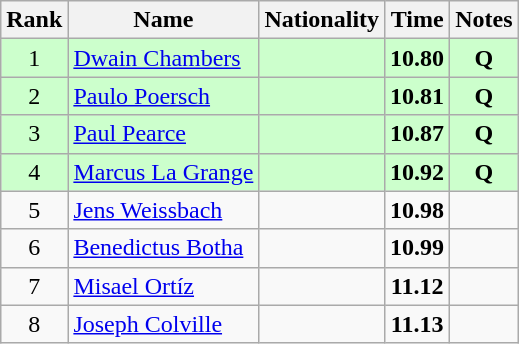<table class="wikitable sortable" style="text-align:center">
<tr>
<th>Rank</th>
<th>Name</th>
<th>Nationality</th>
<th>Time</th>
<th>Notes</th>
</tr>
<tr bgcolor=ccffcc>
<td>1</td>
<td align=left><a href='#'>Dwain Chambers</a></td>
<td align=left></td>
<td><strong>10.80</strong></td>
<td><strong>Q</strong></td>
</tr>
<tr bgcolor=ccffcc>
<td>2</td>
<td align=left><a href='#'>Paulo Poersch</a></td>
<td align=left></td>
<td><strong>10.81</strong></td>
<td><strong>Q</strong></td>
</tr>
<tr bgcolor=ccffcc>
<td>3</td>
<td align=left><a href='#'>Paul Pearce</a></td>
<td align=left></td>
<td><strong>10.87</strong></td>
<td><strong>Q</strong></td>
</tr>
<tr bgcolor=ccffcc>
<td>4</td>
<td align=left><a href='#'>Marcus La Grange</a></td>
<td align=left></td>
<td><strong>10.92</strong></td>
<td><strong>Q</strong></td>
</tr>
<tr>
<td>5</td>
<td align=left><a href='#'>Jens Weissbach</a></td>
<td align=left></td>
<td><strong>10.98</strong></td>
<td></td>
</tr>
<tr>
<td>6</td>
<td align=left><a href='#'>Benedictus Botha</a></td>
<td align=left></td>
<td><strong>10.99</strong></td>
<td></td>
</tr>
<tr>
<td>7</td>
<td align=left><a href='#'>Misael Ortíz</a></td>
<td align=left></td>
<td><strong>11.12</strong></td>
<td></td>
</tr>
<tr>
<td>8</td>
<td align=left><a href='#'>Joseph Colville</a></td>
<td align=left></td>
<td><strong>11.13</strong></td>
<td></td>
</tr>
</table>
